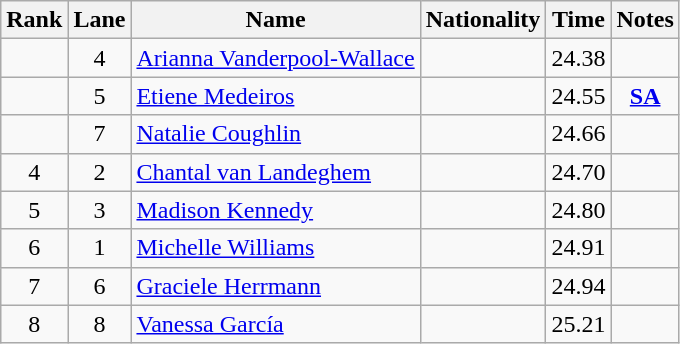<table class="wikitable sortable" style="text-align:center">
<tr>
<th>Rank</th>
<th>Lane</th>
<th>Name</th>
<th>Nationality</th>
<th>Time</th>
<th>Notes</th>
</tr>
<tr>
<td></td>
<td>4</td>
<td align=left><a href='#'>Arianna Vanderpool-Wallace</a></td>
<td align=left></td>
<td>24.38</td>
<td></td>
</tr>
<tr>
<td></td>
<td>5</td>
<td align=left><a href='#'>Etiene Medeiros</a></td>
<td align=left></td>
<td>24.55</td>
<td><strong><a href='#'>SA</a></strong></td>
</tr>
<tr>
<td></td>
<td>7</td>
<td align=left><a href='#'>Natalie Coughlin</a></td>
<td align=left></td>
<td>24.66</td>
<td></td>
</tr>
<tr>
<td>4</td>
<td>2</td>
<td align=left><a href='#'>Chantal van Landeghem</a></td>
<td align=left></td>
<td>24.70</td>
<td></td>
</tr>
<tr>
<td>5</td>
<td>3</td>
<td align=left><a href='#'>Madison Kennedy</a></td>
<td align=left></td>
<td>24.80</td>
<td></td>
</tr>
<tr>
<td>6</td>
<td>1</td>
<td align=left><a href='#'>Michelle Williams</a></td>
<td align=left></td>
<td>24.91</td>
<td></td>
</tr>
<tr>
<td>7</td>
<td>6</td>
<td align=left><a href='#'>Graciele Herrmann</a></td>
<td align=left></td>
<td>24.94</td>
<td></td>
</tr>
<tr>
<td>8</td>
<td>8</td>
<td align=left><a href='#'>Vanessa García</a></td>
<td align=left></td>
<td>25.21</td>
<td></td>
</tr>
</table>
